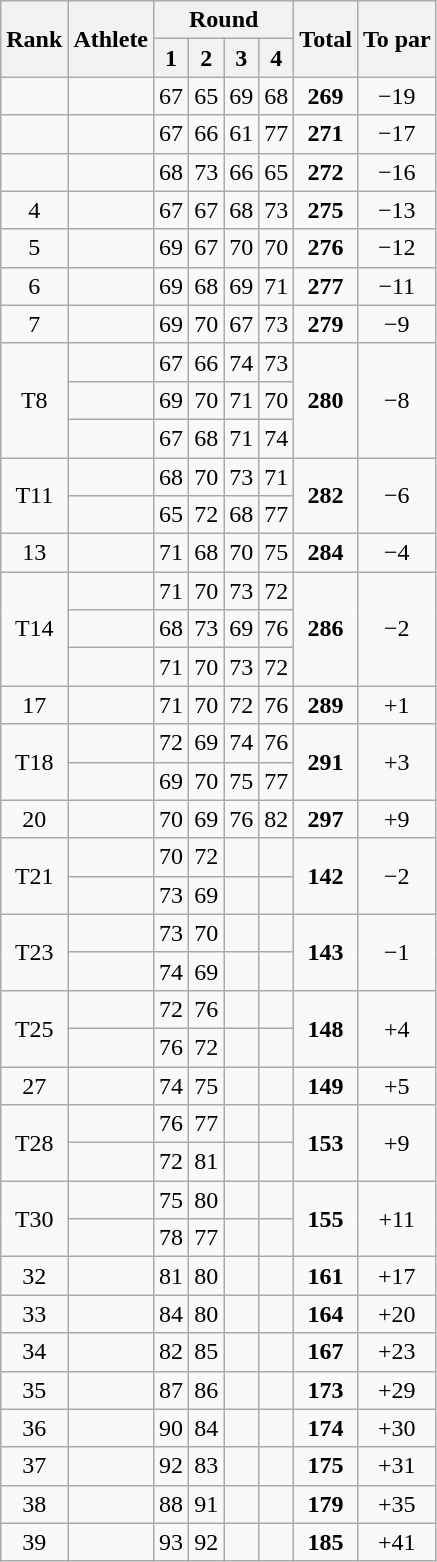<table class=wikitable style="text-align:center">
<tr>
<th rowspan="2">Rank</th>
<th rowspan="2">Athlete</th>
<th colspan="4">Round</th>
<th rowspan="2">Total</th>
<th rowspan="2">To par</th>
</tr>
<tr>
<th>1</th>
<th>2</th>
<th>3</th>
<th>4</th>
</tr>
<tr>
<td></td>
<td align=left></td>
<td>67</td>
<td>65</td>
<td>69</td>
<td>68</td>
<td><strong>269</strong></td>
<td>−19</td>
</tr>
<tr>
<td></td>
<td align=left></td>
<td>67</td>
<td>66</td>
<td>61</td>
<td>77</td>
<td><strong>271</strong></td>
<td>−17</td>
</tr>
<tr>
<td></td>
<td align=left></td>
<td>68</td>
<td>73</td>
<td>66</td>
<td>65</td>
<td><strong>272</strong></td>
<td>−16</td>
</tr>
<tr>
<td>4</td>
<td align=left></td>
<td>67</td>
<td>67</td>
<td>68</td>
<td>73</td>
<td><strong>275</strong></td>
<td>−13</td>
</tr>
<tr>
<td>5</td>
<td align=left></td>
<td>69</td>
<td>67</td>
<td>70</td>
<td>70</td>
<td><strong>276</strong></td>
<td>−12</td>
</tr>
<tr>
<td>6</td>
<td align=left></td>
<td>69</td>
<td>68</td>
<td>69</td>
<td>71</td>
<td><strong>277</strong></td>
<td>−11</td>
</tr>
<tr>
<td>7</td>
<td align=left></td>
<td>69</td>
<td>70</td>
<td>67</td>
<td>73</td>
<td><strong>279</strong></td>
<td>−9</td>
</tr>
<tr>
<td rowspan=3>T8</td>
<td align=left></td>
<td>67</td>
<td>66</td>
<td>74</td>
<td>73</td>
<td rowspan=3><strong>280</strong></td>
<td rowspan=3>−8</td>
</tr>
<tr>
<td align=left></td>
<td>69</td>
<td>70</td>
<td>71</td>
<td>70</td>
</tr>
<tr>
<td align=left></td>
<td>67</td>
<td>68</td>
<td>71</td>
<td>74</td>
</tr>
<tr>
<td rowspan=2>T11</td>
<td align=left></td>
<td>68</td>
<td>70</td>
<td>73</td>
<td>71</td>
<td rowspan=2><strong>282</strong></td>
<td rowspan=2>−6</td>
</tr>
<tr>
<td align=left></td>
<td>65</td>
<td>72</td>
<td>68</td>
<td>77</td>
</tr>
<tr>
<td>13</td>
<td align=left></td>
<td>71</td>
<td>68</td>
<td>70</td>
<td>75</td>
<td><strong>284</strong></td>
<td>−4</td>
</tr>
<tr>
<td rowspan=3>T14</td>
<td align=left></td>
<td>71</td>
<td>70</td>
<td>73</td>
<td>72</td>
<td rowspan=3><strong>286</strong></td>
<td rowspan=3>−2</td>
</tr>
<tr>
<td align=left></td>
<td>68</td>
<td>73</td>
<td>69</td>
<td>76</td>
</tr>
<tr>
<td align=left></td>
<td>71</td>
<td>70</td>
<td>73</td>
<td>72</td>
</tr>
<tr>
<td>17</td>
<td align=left></td>
<td>71</td>
<td>70</td>
<td>72</td>
<td>76</td>
<td><strong>289</strong></td>
<td>+1</td>
</tr>
<tr>
<td rowspan=2>T18</td>
<td align=left></td>
<td>72</td>
<td>69</td>
<td>74</td>
<td>76</td>
<td rowspan=2><strong>291</strong></td>
<td rowspan=2>+3</td>
</tr>
<tr>
<td align=left></td>
<td>69</td>
<td>70</td>
<td>75</td>
<td>77</td>
</tr>
<tr>
<td>20</td>
<td align=left></td>
<td>70</td>
<td>69</td>
<td>76</td>
<td>82</td>
<td><strong>297</strong></td>
<td>+9</td>
</tr>
<tr>
<td rowspan=2>T21</td>
<td align=left></td>
<td>70</td>
<td>72</td>
<td></td>
<td></td>
<td rowspan=2><strong>142</strong></td>
<td rowspan=2>−2</td>
</tr>
<tr>
<td align=left></td>
<td>73</td>
<td>69</td>
<td></td>
<td></td>
</tr>
<tr>
<td rowspan=2>T23</td>
<td align=left></td>
<td>73</td>
<td>70</td>
<td></td>
<td></td>
<td rowspan=2><strong>143</strong></td>
<td rowspan=2>−1</td>
</tr>
<tr>
<td align=left></td>
<td>74</td>
<td>69</td>
<td></td>
<td></td>
</tr>
<tr>
<td rowspan=2>T25</td>
<td align=left></td>
<td>72</td>
<td>76</td>
<td></td>
<td></td>
<td rowspan=2><strong>148</strong></td>
<td rowspan=2>+4</td>
</tr>
<tr>
<td align=left></td>
<td>76</td>
<td>72</td>
<td></td>
<td></td>
</tr>
<tr>
<td>27</td>
<td align=left></td>
<td>74</td>
<td>75</td>
<td></td>
<td></td>
<td><strong>149</strong></td>
<td>+5</td>
</tr>
<tr>
<td rowspan=2>T28</td>
<td align=left></td>
<td>76</td>
<td>77</td>
<td></td>
<td></td>
<td rowspan=2><strong>153</strong></td>
<td rowspan=2>+9</td>
</tr>
<tr>
<td align=left></td>
<td>72</td>
<td>81</td>
<td></td>
<td></td>
</tr>
<tr>
<td rowspan=2>T30</td>
<td align=left></td>
<td>75</td>
<td>80</td>
<td></td>
<td></td>
<td rowspan=2><strong>155</strong></td>
<td rowspan=2>+11</td>
</tr>
<tr>
<td align=left></td>
<td>78</td>
<td>77</td>
<td></td>
<td></td>
</tr>
<tr>
<td>32</td>
<td align=left></td>
<td>81</td>
<td>80</td>
<td></td>
<td></td>
<td><strong>161</strong></td>
<td>+17</td>
</tr>
<tr>
<td>33</td>
<td align=left></td>
<td>84</td>
<td>80</td>
<td></td>
<td></td>
<td><strong>164</strong></td>
<td>+20</td>
</tr>
<tr>
<td>34</td>
<td align=left></td>
<td>82</td>
<td>85</td>
<td></td>
<td></td>
<td><strong>167</strong></td>
<td>+23</td>
</tr>
<tr>
<td>35</td>
<td align=left></td>
<td>87</td>
<td>86</td>
<td></td>
<td></td>
<td><strong>173</strong></td>
<td>+29</td>
</tr>
<tr>
<td>36</td>
<td align=left></td>
<td>90</td>
<td>84</td>
<td></td>
<td></td>
<td><strong>174</strong></td>
<td>+30</td>
</tr>
<tr>
<td>37</td>
<td align=left></td>
<td>92</td>
<td>83</td>
<td></td>
<td></td>
<td><strong>175</strong></td>
<td>+31</td>
</tr>
<tr>
<td>38</td>
<td align=left></td>
<td>88</td>
<td>91</td>
<td></td>
<td></td>
<td><strong>179</strong></td>
<td>+35</td>
</tr>
<tr>
<td>39</td>
<td align=left></td>
<td>93</td>
<td>92</td>
<td></td>
<td></td>
<td><strong>185</strong></td>
<td>+41</td>
</tr>
</table>
